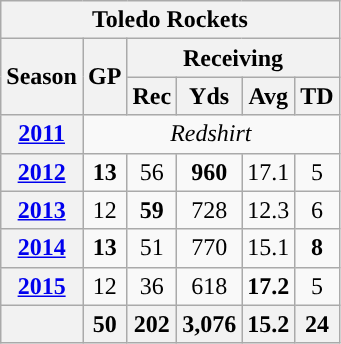<table class="wikitable" style="text-align:center;">
<tr>
<th colspan="9">Toledo Rockets</th>
</tr>
<tr>
<th rowspan="2">Season</th>
<th rowspan="2">GP</th>
<th colspan="5">Receiving</th>
</tr>
<tr>
<th>Rec</th>
<th>Yds</th>
<th>Avg</th>
<th>TD</th>
</tr>
<tr>
<th><a href='#'>2011</a></th>
<td colspan="9"><em>Redshirt </em></td>
</tr>
<tr>
<th><a href='#'>2012</a></th>
<td><strong>13</strong></td>
<td>56</td>
<td><strong>960</strong></td>
<td>17.1</td>
<td>5</td>
</tr>
<tr>
<th><a href='#'>2013</a></th>
<td>12</td>
<td><strong>59</strong></td>
<td>728</td>
<td>12.3</td>
<td>6</td>
</tr>
<tr>
<th><a href='#'>2014</a></th>
<td><strong>13</strong></td>
<td>51</td>
<td>770</td>
<td>15.1</td>
<td><strong>8</strong></td>
</tr>
<tr>
<th><a href='#'>2015</a></th>
<td>12</td>
<td>36</td>
<td>618</td>
<td><strong>17.2</strong></td>
<td>5</td>
</tr>
<tr>
<th></th>
<th>50</th>
<th>202</th>
<th>3,076</th>
<th>15.2</th>
<th>24</th>
</tr>
</table>
